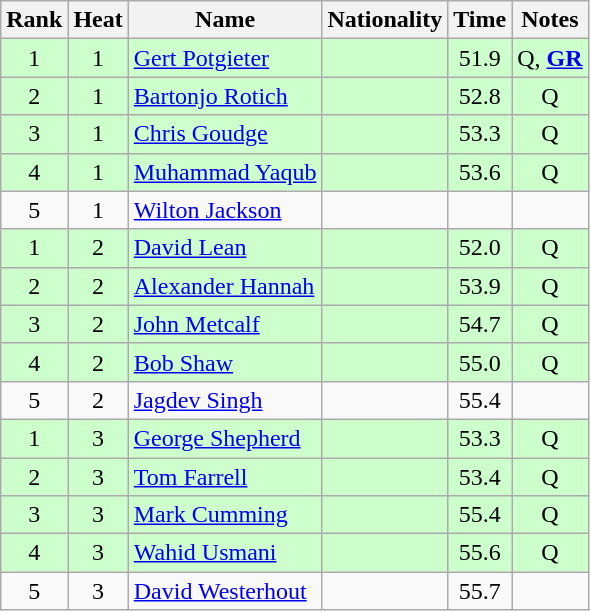<table class="wikitable sortable" style="text-align:center">
<tr>
<th>Rank</th>
<th>Heat</th>
<th>Name</th>
<th>Nationality</th>
<th>Time</th>
<th>Notes</th>
</tr>
<tr bgcolor=ccffcc>
<td>1</td>
<td>1</td>
<td align=left><a href='#'>Gert Potgieter</a></td>
<td align=left></td>
<td>51.9</td>
<td>Q, <strong><a href='#'>GR</a></strong></td>
</tr>
<tr bgcolor=ccffcc>
<td>2</td>
<td>1</td>
<td align=left><a href='#'>Bartonjo Rotich</a></td>
<td align=left></td>
<td>52.8</td>
<td>Q</td>
</tr>
<tr bgcolor=ccffcc>
<td>3</td>
<td>1</td>
<td align=left><a href='#'>Chris Goudge</a></td>
<td align=left></td>
<td>53.3</td>
<td>Q</td>
</tr>
<tr bgcolor=ccffcc>
<td>4</td>
<td>1</td>
<td align=left><a href='#'>Muhammad Yaqub</a></td>
<td align=left></td>
<td>53.6</td>
<td>Q</td>
</tr>
<tr>
<td>5</td>
<td>1</td>
<td align=left><a href='#'>Wilton Jackson</a></td>
<td align=left></td>
<td></td>
<td></td>
</tr>
<tr bgcolor=ccffcc>
<td>1</td>
<td>2</td>
<td align=left><a href='#'>David Lean</a></td>
<td align=left></td>
<td>52.0</td>
<td>Q</td>
</tr>
<tr bgcolor=ccffcc>
<td>2</td>
<td>2</td>
<td align=left><a href='#'>Alexander Hannah</a></td>
<td align=left></td>
<td>53.9</td>
<td>Q</td>
</tr>
<tr bgcolor=ccffcc>
<td>3</td>
<td>2</td>
<td align=left><a href='#'>John Metcalf</a></td>
<td align=left></td>
<td>54.7</td>
<td>Q</td>
</tr>
<tr bgcolor=ccffcc>
<td>4</td>
<td>2</td>
<td align=left><a href='#'>Bob Shaw</a></td>
<td align=left></td>
<td>55.0</td>
<td>Q</td>
</tr>
<tr>
<td>5</td>
<td>2</td>
<td align=left><a href='#'>Jagdev Singh</a></td>
<td align=left></td>
<td>55.4</td>
<td></td>
</tr>
<tr bgcolor=ccffcc>
<td>1</td>
<td>3</td>
<td align=left><a href='#'>George Shepherd</a></td>
<td align=left></td>
<td>53.3</td>
<td>Q</td>
</tr>
<tr bgcolor=ccffcc>
<td>2</td>
<td>3</td>
<td align=left><a href='#'>Tom Farrell</a></td>
<td align=left></td>
<td>53.4</td>
<td>Q</td>
</tr>
<tr bgcolor=ccffcc>
<td>3</td>
<td>3</td>
<td align=left><a href='#'>Mark Cumming</a></td>
<td align=left></td>
<td>55.4</td>
<td>Q</td>
</tr>
<tr bgcolor=ccffcc>
<td>4</td>
<td>3</td>
<td align=left><a href='#'>Wahid Usmani</a></td>
<td align=left></td>
<td>55.6</td>
<td>Q</td>
</tr>
<tr>
<td>5</td>
<td>3</td>
<td align=left><a href='#'>David Westerhout</a></td>
<td align=left></td>
<td>55.7</td>
<td></td>
</tr>
</table>
